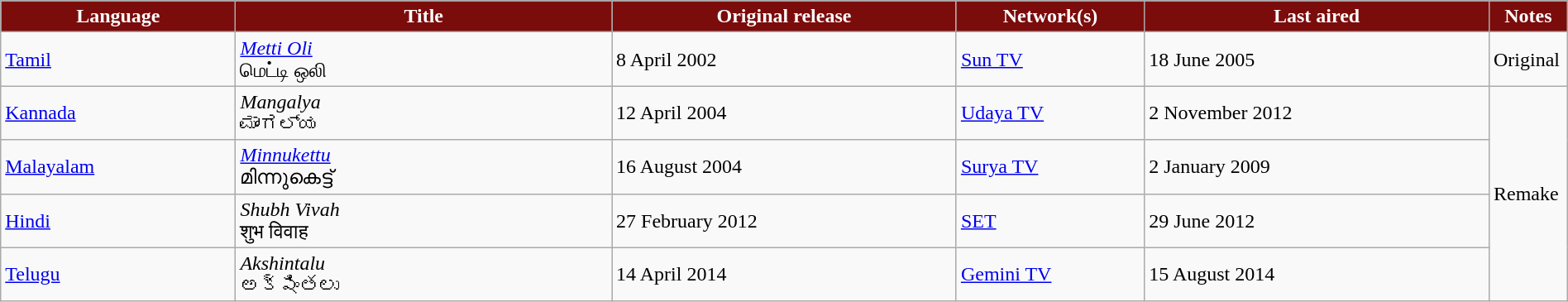<table class="wikitable" style="width:100%;">
<tr style="color:white">
<th style="background:#7b0c0c; width:15%;">Language</th>
<th style="background:#7b0c0c; width:24%;">Title</th>
<th style="background:#7b0c0c; width:22%;">Original release</th>
<th style="background:#7b0c0c; width:12%;">Network(s)</th>
<th style="background:#7b0c0c; width:22%;">Last aired</th>
<th style="background:#7b0c0c; width:12%;">Notes</th>
</tr>
<tr>
<td><a href='#'>Tamil</a></td>
<td><em><a href='#'>Metti Oli</a></em> <br> மெட்டி ஒலி</td>
<td>8 April 2002</td>
<td><a href='#'>Sun TV</a></td>
<td>18 June 2005</td>
<td>Original</td>
</tr>
<tr>
<td><a href='#'>Kannada</a></td>
<td><em>Mangalya</em> <br> ಮಾಂಗಲ್ಯ</td>
<td>12 April 2004</td>
<td><a href='#'>Udaya TV</a></td>
<td>2 November 2012</td>
<td rowspan="4">Remake</td>
</tr>
<tr>
<td><a href='#'>Malayalam</a></td>
<td><em><a href='#'>Minnukettu</a></em> <br> മിന്നുകെട്ട്</td>
<td>16 August 2004</td>
<td><a href='#'>Surya TV</a></td>
<td>2 January 2009</td>
</tr>
<tr>
<td><a href='#'>Hindi</a></td>
<td><em>Shubh Vivah</em> <br> शुभ विवाह</td>
<td>27 February 2012</td>
<td><a href='#'>SET</a></td>
<td>29 June 2012</td>
</tr>
<tr>
<td><a href='#'>Telugu</a></td>
<td><em>Akshintalu</em> <br> అక్షింతలు</td>
<td>14 April 2014</td>
<td><a href='#'>Gemini TV</a></td>
<td>15 August 2014</td>
</tr>
</table>
